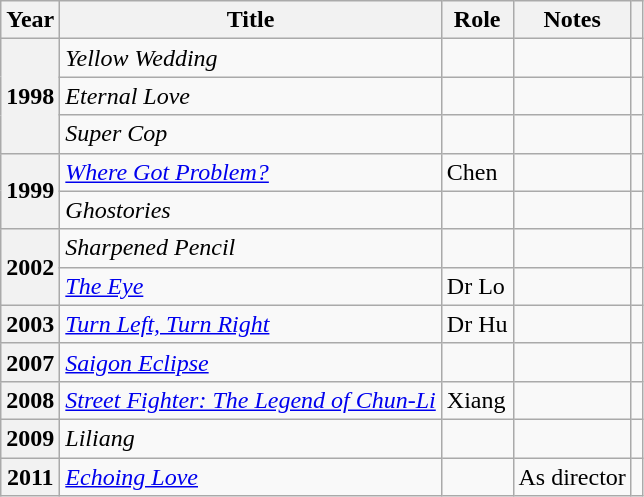<table class="wikitable sortable plainrowheaders">
<tr>
<th scope="col">Year</th>
<th scope="col">Title</th>
<th scope="col">Role</th>
<th scope="col" class="unsortable">Notes</th>
<th scope="col" class="unsortable"></th>
</tr>
<tr>
<th scope="row" rowspan="3">1998</th>
<td><em>Yellow Wedding</em></td>
<td></td>
<td></td>
<td></td>
</tr>
<tr>
<td><em>Eternal Love</em></td>
<td></td>
<td></td>
<td></td>
</tr>
<tr>
<td><em>Super Cop</em></td>
<td></td>
<td></td>
<td></td>
</tr>
<tr>
<th scope="row" rowspan="2">1999</th>
<td><em><a href='#'>Where Got Problem?</a></em></td>
<td>Chen</td>
<td></td>
<td></td>
</tr>
<tr>
<td><em>Ghostories</em></td>
<td></td>
<td></td>
<td></td>
</tr>
<tr>
<th scope="row" rowspan="2">2002</th>
<td><em>Sharpened Pencil</em></td>
<td></td>
<td></td>
<td></td>
</tr>
<tr>
<td><em><a href='#'>The Eye</a></em></td>
<td>Dr Lo</td>
<td></td>
<td></td>
</tr>
<tr>
<th scope="row">2003</th>
<td><em><a href='#'>Turn Left, Turn Right</a></em></td>
<td>Dr Hu</td>
<td></td>
<td></td>
</tr>
<tr>
<th scope="row">2007</th>
<td><em><a href='#'>Saigon Eclipse</a></em></td>
<td></td>
<td></td>
<td></td>
</tr>
<tr>
<th scope="row">2008</th>
<td><em><a href='#'>Street Fighter: The Legend of Chun-Li</a></em></td>
<td>Xiang</td>
<td></td>
<td></td>
</tr>
<tr>
<th scope="row">2009</th>
<td><em>Liliang</em></td>
<td></td>
<td></td>
<td></td>
</tr>
<tr>
<th scope="row">2011</th>
<td><em><a href='#'>Echoing Love</a></em></td>
<td></td>
<td>As director</td>
<td></td>
</tr>
</table>
